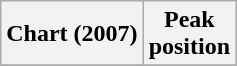<table class="wikitable">
<tr>
<th>Chart (2007)</th>
<th>Peak<br>position</th>
</tr>
<tr>
</tr>
</table>
